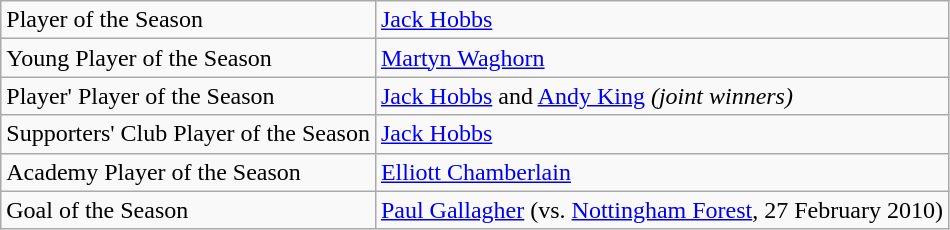<table class="wikitable">
<tr>
<td>Player of the Season</td>
<td> <a href='#'>Jack Hobbs</a></td>
</tr>
<tr>
<td>Young Player of the Season</td>
<td> <a href='#'>Martyn Waghorn</a></td>
</tr>
<tr>
<td>Player' Player of the Season</td>
<td> <a href='#'>Jack Hobbs</a> and  <a href='#'>Andy King</a> <em>(joint winners)</em></td>
</tr>
<tr>
<td>Supporters' Club Player of the Season</td>
<td> <a href='#'>Jack Hobbs</a></td>
</tr>
<tr>
<td>Academy Player of the Season</td>
<td> <a href='#'>Elliott Chamberlain</a></td>
</tr>
<tr>
<td>Goal of the Season</td>
<td> <a href='#'>Paul Gallagher</a> (vs. <a href='#'>Nottingham Forest</a>, 27 February 2010)</td>
</tr>
</table>
